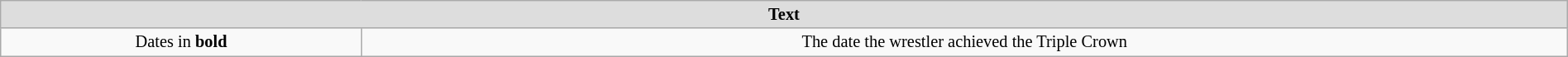<table class="wikitable"  style="width:100%; font-size:85%; text-align:center;">
<tr>
<th style="background:#ddd;" colspan="2">Text</th>
</tr>
<tr>
<td>Dates in <strong>bold</strong></td>
<td>The date the wrestler achieved the Triple Crown</td>
</tr>
</table>
